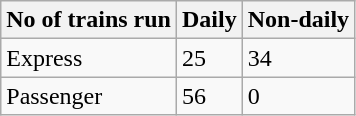<table class="wikitable">
<tr>
<th>No of trains run</th>
<th>Daily</th>
<th>Non-daily</th>
</tr>
<tr>
<td>Express</td>
<td>25</td>
<td>34</td>
</tr>
<tr>
<td>Passenger</td>
<td>56</td>
<td>0</td>
</tr>
</table>
